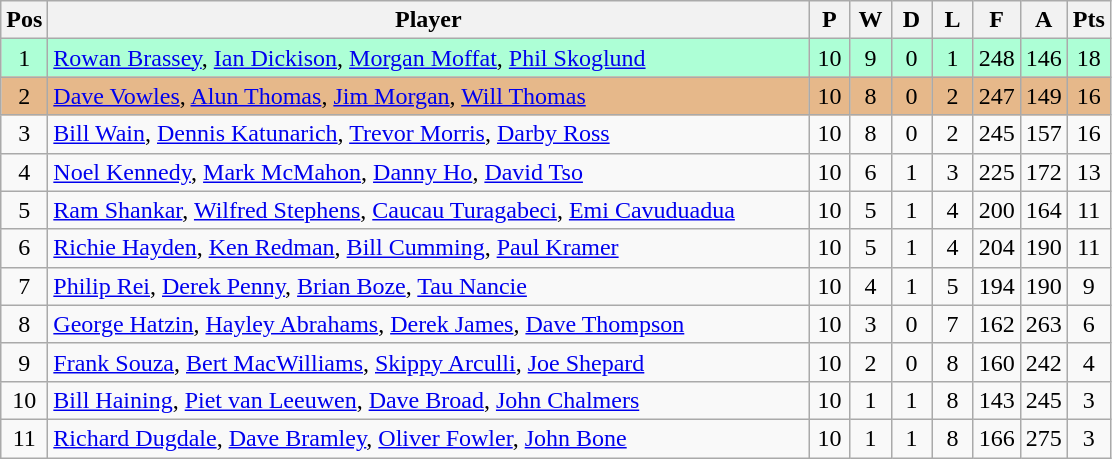<table class="wikitable" style="font-size: 100%">
<tr>
<th width=20>Pos</th>
<th width=500>Player</th>
<th width=20>P</th>
<th width=20>W</th>
<th width=20>D</th>
<th width=20>L</th>
<th width=20>F</th>
<th width=20>A</th>
<th width=20>Pts</th>
</tr>
<tr align=center style="background: #ADFFD6;">
<td>1</td>
<td align="left"> <a href='#'>Rowan Brassey</a>, <a href='#'>Ian Dickison</a>, <a href='#'>Morgan Moffat</a>, <a href='#'>Phil Skoglund</a></td>
<td>10</td>
<td>9</td>
<td>0</td>
<td>1</td>
<td>248</td>
<td>146</td>
<td>18</td>
</tr>
<tr align=center style="background: #E6B88A;">
<td>2</td>
<td align="left"> <a href='#'>Dave Vowles</a>, <a href='#'>Alun Thomas</a>, <a href='#'>Jim Morgan</a>, <a href='#'>Will Thomas</a></td>
<td>10</td>
<td>8</td>
<td>0</td>
<td>2</td>
<td>247</td>
<td>149</td>
<td>16</td>
</tr>
<tr align=center>
<td>3</td>
<td align="left"> <a href='#'>Bill Wain</a>, <a href='#'>Dennis Katunarich</a>, <a href='#'>Trevor Morris</a>, <a href='#'>Darby Ross</a></td>
<td>10</td>
<td>8</td>
<td>0</td>
<td>2</td>
<td>245</td>
<td>157</td>
<td>16</td>
</tr>
<tr align=center>
<td>4</td>
<td align="left"> <a href='#'>Noel Kennedy</a>, <a href='#'>Mark McMahon</a>, <a href='#'>Danny Ho</a>, <a href='#'>David Tso</a></td>
<td>10</td>
<td>6</td>
<td>1</td>
<td>3</td>
<td>225</td>
<td>172</td>
<td>13</td>
</tr>
<tr align=center>
<td>5</td>
<td align="left"> <a href='#'>Ram Shankar</a>, <a href='#'>Wilfred Stephens</a>, <a href='#'>Caucau Turagabeci</a>, <a href='#'>Emi Cavuduadua</a></td>
<td>10</td>
<td>5</td>
<td>1</td>
<td>4</td>
<td>200</td>
<td>164</td>
<td>11</td>
</tr>
<tr align=center>
<td>6</td>
<td align="left"> <a href='#'>Richie Hayden</a>, <a href='#'>Ken Redman</a>, <a href='#'>Bill Cumming</a>, <a href='#'>Paul Kramer</a></td>
<td>10</td>
<td>5</td>
<td>1</td>
<td>4</td>
<td>204</td>
<td>190</td>
<td>11</td>
</tr>
<tr align=center>
<td>7</td>
<td align="left"> <a href='#'>Philip Rei</a>, <a href='#'>Derek Penny</a>, <a href='#'>Brian Boze</a>, <a href='#'>Tau Nancie</a></td>
<td>10</td>
<td>4</td>
<td>1</td>
<td>5</td>
<td>194</td>
<td>190</td>
<td>9</td>
</tr>
<tr align=center>
<td>8</td>
<td align="left"> <a href='#'>George Hatzin</a>, <a href='#'>Hayley Abrahams</a>, <a href='#'>Derek James</a>, <a href='#'>Dave Thompson</a></td>
<td>10</td>
<td>3</td>
<td>0</td>
<td>7</td>
<td>162</td>
<td>263</td>
<td>6</td>
</tr>
<tr align=center>
<td>9</td>
<td align="left"> <a href='#'>Frank Souza</a>, <a href='#'>Bert MacWilliams</a>, <a href='#'>Skippy Arculli</a>, <a href='#'>Joe Shepard</a></td>
<td>10</td>
<td>2</td>
<td>0</td>
<td>8</td>
<td>160</td>
<td>242</td>
<td>4</td>
</tr>
<tr align=center>
<td>10</td>
<td align="left"> <a href='#'>Bill Haining</a>, <a href='#'>Piet van Leeuwen</a>, <a href='#'>Dave Broad</a>, <a href='#'>John Chalmers</a></td>
<td>10</td>
<td>1</td>
<td>1</td>
<td>8</td>
<td>143</td>
<td>245</td>
<td>3</td>
</tr>
<tr align=center>
<td>11</td>
<td align="left"> <a href='#'>Richard Dugdale</a>, <a href='#'>Dave Bramley</a>, <a href='#'>Oliver Fowler</a>, <a href='#'>John Bone</a></td>
<td>10</td>
<td>1</td>
<td>1</td>
<td>8</td>
<td>166</td>
<td>275</td>
<td>3</td>
</tr>
</table>
